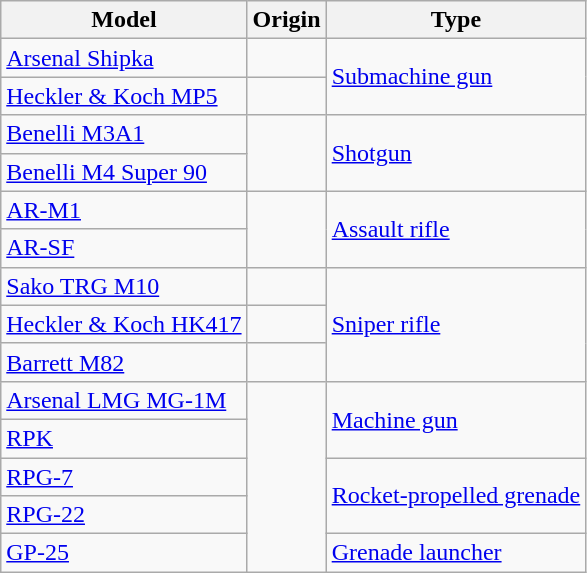<table class="wikitable">
<tr>
<th>Model</th>
<th>Origin</th>
<th>Type</th>
</tr>
<tr>
<td><a href='#'>Arsenal Shipka</a></td>
<td></td>
<td rowspan="2"><a href='#'>Submachine gun</a></td>
</tr>
<tr>
<td><a href='#'>Heckler & Koch MP5</a></td>
<td></td>
</tr>
<tr>
<td><a href='#'>Benelli M3A1</a></td>
<td rowspan="2"></td>
<td rowspan="2"><a href='#'>Shotgun</a></td>
</tr>
<tr>
<td><a href='#'>Benelli M4 Super 90</a></td>
</tr>
<tr>
<td><a href='#'>AR-M1</a></td>
<td rowspan="2"></td>
<td rowspan="2"><a href='#'>Assault rifle</a></td>
</tr>
<tr>
<td><a href='#'>AR-SF</a></td>
</tr>
<tr>
<td><a href='#'>Sako TRG M10</a></td>
<td></td>
<td rowspan="3"><a href='#'>Sniper rifle</a></td>
</tr>
<tr>
<td><a href='#'>Heckler & Koch HK417</a></td>
<td></td>
</tr>
<tr>
<td><a href='#'>Barrett M82</a></td>
<td></td>
</tr>
<tr>
<td><a href='#'>Arsenal LMG MG-1M</a></td>
<td rowspan="5"></td>
<td rowspan="2"><a href='#'>Machine gun</a></td>
</tr>
<tr>
<td><a href='#'>RPK</a></td>
</tr>
<tr>
<td><a href='#'>RPG-7</a></td>
<td rowspan="2"><a href='#'>Rocket-propelled grenade</a></td>
</tr>
<tr>
<td><a href='#'>RPG-22</a></td>
</tr>
<tr>
<td><a href='#'>GP-25</a></td>
<td><a href='#'>Grenade launcher</a></td>
</tr>
</table>
